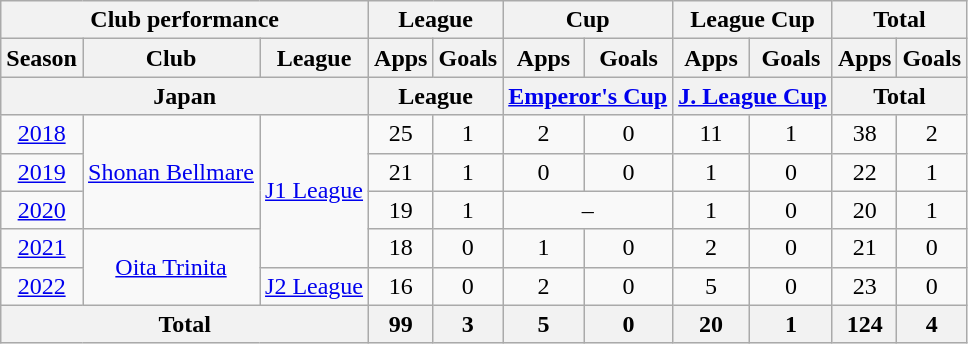<table class="wikitable" style="text-align:center;">
<tr>
<th colspan=3>Club performance</th>
<th colspan=2>League</th>
<th colspan=2>Cup</th>
<th colspan=2>League Cup</th>
<th colspan=2>Total</th>
</tr>
<tr>
<th>Season</th>
<th>Club</th>
<th>League</th>
<th>Apps</th>
<th>Goals</th>
<th>Apps</th>
<th>Goals</th>
<th>Apps</th>
<th>Goals</th>
<th>Apps</th>
<th>Goals</th>
</tr>
<tr>
<th colspan=3>Japan</th>
<th colspan=2>League</th>
<th colspan=2><a href='#'>Emperor's Cup</a></th>
<th colspan=2><a href='#'>J. League Cup</a></th>
<th colspan=2>Total</th>
</tr>
<tr>
<td><a href='#'>2018</a></td>
<td rowspan="3"><a href='#'>Shonan Bellmare</a></td>
<td rowspan="4"><a href='#'>J1 League</a></td>
<td>25</td>
<td>1</td>
<td>2</td>
<td>0</td>
<td>11</td>
<td>1</td>
<td>38</td>
<td>2</td>
</tr>
<tr>
<td><a href='#'>2019</a></td>
<td>21</td>
<td>1</td>
<td>0</td>
<td>0</td>
<td>1</td>
<td>0</td>
<td>22</td>
<td>1</td>
</tr>
<tr>
<td><a href='#'>2020</a></td>
<td>19</td>
<td>1</td>
<td colspan="2">–</td>
<td>1</td>
<td>0</td>
<td>20</td>
<td>1</td>
</tr>
<tr>
<td><a href='#'>2021</a></td>
<td rowspan="2"><a href='#'>Oita Trinita</a></td>
<td>18</td>
<td>0</td>
<td>1</td>
<td>0</td>
<td>2</td>
<td>0</td>
<td>21</td>
<td>0</td>
</tr>
<tr>
<td><a href='#'>2022</a></td>
<td><a href='#'>J2 League</a></td>
<td>16</td>
<td>0</td>
<td>2</td>
<td>0</td>
<td>5</td>
<td>0</td>
<td>23</td>
<td>0</td>
</tr>
<tr>
<th colspan="3">Total</th>
<th>99</th>
<th>3</th>
<th>5</th>
<th>0</th>
<th>20</th>
<th>1</th>
<th>124</th>
<th>4</th>
</tr>
</table>
